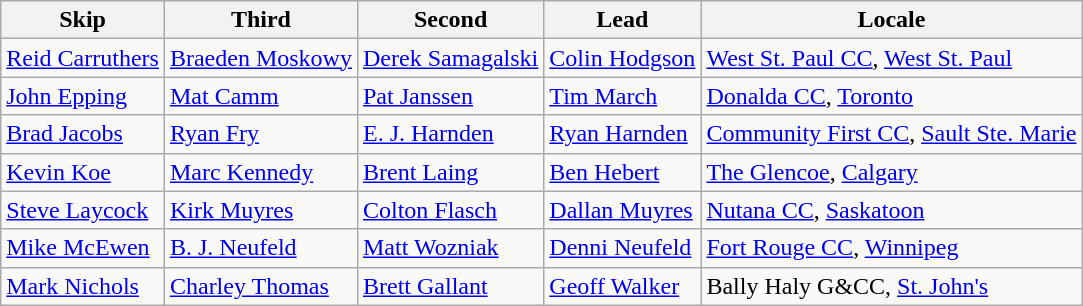<table class= "wikitable">
<tr>
<th>Skip</th>
<th>Third</th>
<th>Second</th>
<th>Lead</th>
<th>Locale</th>
</tr>
<tr>
<td><a href='#'>Reid Carruthers</a></td>
<td><a href='#'>Braeden Moskowy</a></td>
<td><a href='#'>Derek Samagalski</a></td>
<td><a href='#'>Colin Hodgson</a></td>
<td> <a href='#'>West St. Paul CC</a>, <a href='#'>West St. Paul</a></td>
</tr>
<tr>
<td><a href='#'>John Epping</a></td>
<td><a href='#'>Mat Camm</a></td>
<td><a href='#'>Pat Janssen</a></td>
<td><a href='#'>Tim March</a></td>
<td> <a href='#'>Donalda CC</a>, <a href='#'>Toronto</a></td>
</tr>
<tr>
<td><a href='#'>Brad Jacobs</a></td>
<td><a href='#'>Ryan Fry</a></td>
<td><a href='#'>E. J. Harnden</a></td>
<td><a href='#'>Ryan Harnden</a></td>
<td> <a href='#'>Community First CC</a>, <a href='#'>Sault Ste. Marie</a></td>
</tr>
<tr>
<td><a href='#'>Kevin Koe</a></td>
<td><a href='#'>Marc Kennedy</a></td>
<td><a href='#'>Brent Laing</a></td>
<td><a href='#'>Ben Hebert</a></td>
<td> <a href='#'>The Glencoe</a>, <a href='#'>Calgary</a></td>
</tr>
<tr>
<td><a href='#'>Steve Laycock</a></td>
<td><a href='#'>Kirk Muyres</a></td>
<td><a href='#'>Colton Flasch</a></td>
<td><a href='#'>Dallan Muyres</a></td>
<td> <a href='#'>Nutana CC</a>, <a href='#'>Saskatoon</a></td>
</tr>
<tr>
<td><a href='#'>Mike McEwen</a></td>
<td><a href='#'>B. J. Neufeld</a></td>
<td><a href='#'>Matt Wozniak</a></td>
<td><a href='#'>Denni Neufeld</a></td>
<td> <a href='#'>Fort Rouge CC</a>, <a href='#'>Winnipeg</a></td>
</tr>
<tr>
<td><a href='#'>Mark Nichols</a></td>
<td><a href='#'>Charley Thomas</a></td>
<td><a href='#'>Brett Gallant</a></td>
<td><a href='#'>Geoff Walker</a></td>
<td> Bally Haly G&CC, <a href='#'>St. John's</a></td>
</tr>
</table>
